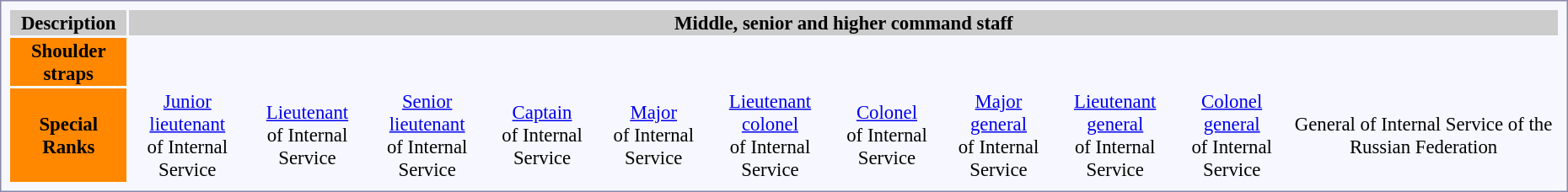<table style="border:1px solid #8888aa; background-color:#f7f8ff; padding:5px; font-size:95%; margin: 12px 12px 12px 12px;">
<tr bgcolor="#CCCCCC">
<th>Description</th>
<th colspan=11>Middle, senior and higher command staff</th>
</tr>
<tr align="center">
<th style="background:#ff8800; color:black;">Shoulder straps</th>
<th rowspan=1></th>
<th rowspan=1></th>
<th rowspan=1></th>
<th rowspan=1></th>
<th rowspan=1></th>
<th rowspan=1></th>
<th rowspan=1></th>
<th rowspan=1></th>
<th rowspan=1></th>
<th rowspan=1></th>
<th rowspan=1></th>
</tr>
<tr align="center">
<th style="background:#ff8800; color:black;">Special Ranks</th>
<td><a href='#'>Junior lieutenant</a><br>of Internal Service</td>
<td><a href='#'>Lieutenant</a><br>of Internal Service</td>
<td><a href='#'>Senior lieutenant</a><br>of Internal Service</td>
<td><a href='#'>Captain</a><br>of Internal Service</td>
<td><a href='#'>Major</a><br>of Internal Service</td>
<td><a href='#'>Lieutenant colonel</a><br>of Internal Service</td>
<td><a href='#'>Colonel</a><br>of Internal Service</td>
<td><a href='#'>Major general</a><br>of Internal Service</td>
<td><a href='#'>Lieutenant general</a><br>of Internal Service</td>
<td><a href='#'>Colonel general</a><br>of Internal Service</td>
<td>General of Internal Service of the Russian Federation</td>
</tr>
</table>
